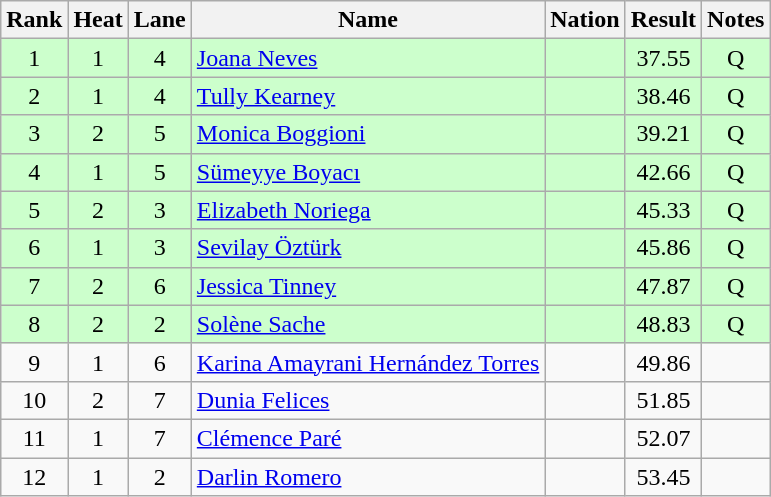<table class="wikitable sortable" style="text-align:center">
<tr>
<th>Rank</th>
<th>Heat</th>
<th>Lane</th>
<th>Name</th>
<th>Nation</th>
<th>Result</th>
<th>Notes</th>
</tr>
<tr bgcolor=ccffcc>
<td>1</td>
<td>1</td>
<td>4</td>
<td align=left><a href='#'>Joana Neves</a></td>
<td align=left></td>
<td>37.55</td>
<td>Q</td>
</tr>
<tr bgcolor=ccffcc>
<td>2</td>
<td>1</td>
<td>4</td>
<td align=left><a href='#'>Tully Kearney</a></td>
<td align=left></td>
<td>38.46</td>
<td>Q</td>
</tr>
<tr bgcolor=ccffcc>
<td>3</td>
<td>2</td>
<td>5</td>
<td align=left><a href='#'>Monica Boggioni</a></td>
<td align=left></td>
<td>39.21</td>
<td>Q</td>
</tr>
<tr bgcolor=ccffcc>
<td>4</td>
<td>1</td>
<td>5</td>
<td align=left><a href='#'>Sümeyye Boyacı</a></td>
<td align=left></td>
<td>42.66</td>
<td>Q</td>
</tr>
<tr bgcolor=ccffcc>
<td>5</td>
<td>2</td>
<td>3</td>
<td align=left><a href='#'>Elizabeth Noriega</a></td>
<td align=left></td>
<td>45.33</td>
<td>Q</td>
</tr>
<tr bgcolor=ccffcc>
<td>6</td>
<td>1</td>
<td>3</td>
<td align=left><a href='#'>Sevilay Öztürk</a></td>
<td align=left></td>
<td>45.86</td>
<td>Q</td>
</tr>
<tr bgcolor=ccffcc>
<td>7</td>
<td>2</td>
<td>6</td>
<td align=left><a href='#'>Jessica Tinney</a></td>
<td align=left></td>
<td>47.87</td>
<td>Q</td>
</tr>
<tr bgcolor=ccffcc>
<td>8</td>
<td>2</td>
<td>2</td>
<td align=left><a href='#'>Solène Sache</a></td>
<td align=left></td>
<td>48.83</td>
<td>Q</td>
</tr>
<tr>
<td>9</td>
<td>1</td>
<td>6</td>
<td align=left><a href='#'>Karina Amayrani Hernández Torres</a></td>
<td align=left></td>
<td>49.86</td>
<td></td>
</tr>
<tr>
<td>10</td>
<td>2</td>
<td>7</td>
<td align=left><a href='#'>Dunia Felices</a></td>
<td align=left></td>
<td>51.85</td>
<td></td>
</tr>
<tr>
<td>11</td>
<td>1</td>
<td>7</td>
<td align=left><a href='#'>Clémence Paré</a></td>
<td align=left></td>
<td>52.07</td>
<td></td>
</tr>
<tr>
<td>12</td>
<td>1</td>
<td>2</td>
<td align=left><a href='#'>Darlin Romero</a></td>
<td align=left></td>
<td>53.45</td>
<td></td>
</tr>
</table>
